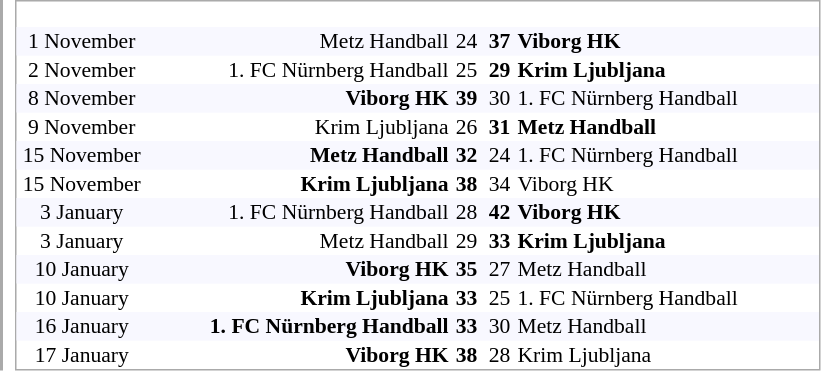<table border="0" cellpadding="0" cellspacing="8" style="border:0px solid #AAAAAA;font-size:90%">
<tr>
<td valign="top" style="border:1px solid #AAAAAA"><br></td>
<td valign="top" style="border:1px solid #AAAAAA"><br><table border="0" cellspacing="0" cellpadding="1">
<tr align="center" bgcolor="#F8F8FF">
<td width="85">1 November</td>
<td width="200" align=right>Metz Handball </td>
<td width="20">24</td>
<td width="20"><strong>37</strong></td>
<td width="200" align="left"> <strong>Viborg HK</strong></td>
</tr>
<tr align="center">
<td width="85">2 November</td>
<td width="200" align=right>1. FC Nürnberg Handball </td>
<td width="20">25</td>
<td width="20"><strong>29</strong></td>
<td width="200" align="left"> <strong>Krim Ljubljana</strong></td>
</tr>
<tr align="center" bgcolor="#F8F8FF">
<td width="85">8 November</td>
<td width="200" align=right><strong>Viborg HK</strong> </td>
<td width="20"><strong>39</strong></td>
<td width="20">30</td>
<td width="200" align="left"> 1. FC Nürnberg Handball</td>
</tr>
<tr align="center">
<td width="85">9 November</td>
<td width="200" align=right>Krim Ljubljana </td>
<td width="20">26</td>
<td width="20"><strong>31</strong></td>
<td width="200" align="left"> <strong>Metz Handball</strong></td>
</tr>
<tr align="center" bgcolor="#F8F8FF">
<td width="85">15 November</td>
<td width="200" align=right><strong>Metz Handball</strong> </td>
<td width="20"><strong>32</strong></td>
<td width="20">24</td>
<td width="200" align="left"> 1. FC Nürnberg Handball</td>
</tr>
<tr align="center">
<td width="85">15 November</td>
<td width="200" align=right><strong>Krim Ljubljana</strong> </td>
<td width="20"><strong>38</strong></td>
<td width="20">34</td>
<td width="200" align="left"> Viborg HK</td>
</tr>
<tr align="center" bgcolor="#F8F8FF">
<td width="85">3 January</td>
<td width="200" align=right>1. FC Nürnberg Handball </td>
<td width="20">28</td>
<td width="20"><strong>42</strong></td>
<td width="200" align="left"> <strong>Viborg HK</strong></td>
</tr>
<tr align="center">
<td width="85">3 January</td>
<td width="200" align=right>Metz Handball </td>
<td width="20">29</td>
<td width="20"><strong>33</strong></td>
<td width="200" align="left"> <strong>Krim Ljubljana</strong></td>
</tr>
<tr align="center" bgcolor="#F8F8FF">
<td width="85">10 January</td>
<td width="200" align=right><strong>Viborg HK</strong> </td>
<td width="20"><strong>35</strong></td>
<td width="20">27</td>
<td width="200" align="left"> Metz Handball</td>
</tr>
<tr align="center">
<td width="85">10 January</td>
<td width="200" align=right><strong>Krim Ljubljana</strong> </td>
<td width="20"><strong>33</strong></td>
<td width="20">25</td>
<td width="200" align="left"> 1. FC Nürnberg Handball</td>
</tr>
<tr align="center" bgcolor="#F8F8FF">
<td width="85">16 January</td>
<td width="200" align=right><strong>1. FC Nürnberg Handball</strong> </td>
<td width="20"><strong>33</strong></td>
<td width="20">30</td>
<td width="200" align="left"> Metz Handball</td>
</tr>
<tr align="center">
<td width="85">17 January</td>
<td width="200" align=right><strong>Viborg HK</strong> </td>
<td width="20"><strong>38</strong></td>
<td width="20">28</td>
<td width="200" align="left"> Krim Ljubljana</td>
</tr>
</table>
</td>
</tr>
</table>
